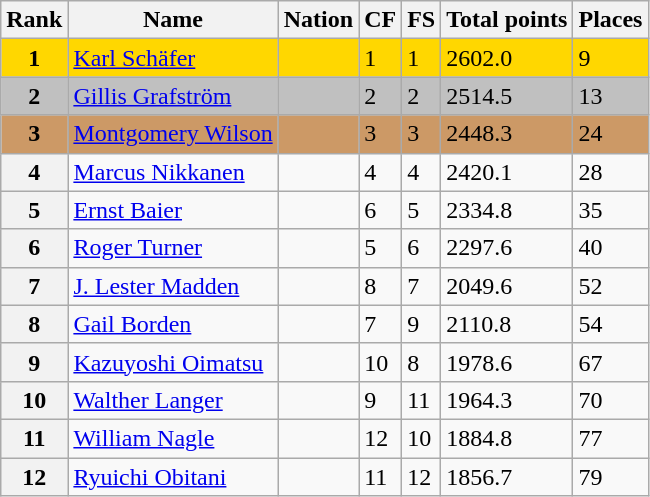<table class=wikitable>
<tr>
<th>Rank</th>
<th>Name</th>
<th>Nation</th>
<th>CF</th>
<th>FS</th>
<th>Total points</th>
<th>Places</th>
</tr>
<tr bgcolor=gold>
<td align=center><strong>1</strong></td>
<td><a href='#'>Karl Schäfer</a></td>
<td></td>
<td>1</td>
<td>1</td>
<td>2602.0</td>
<td>9</td>
</tr>
<tr bgcolor=silver>
<td align=center><strong>2</strong></td>
<td><a href='#'>Gillis Grafström</a></td>
<td></td>
<td>2</td>
<td>2</td>
<td>2514.5</td>
<td>13</td>
</tr>
<tr bgcolor=cc9966>
<td align=center><strong>3</strong></td>
<td><a href='#'>Montgomery Wilson</a></td>
<td></td>
<td>3</td>
<td>3</td>
<td>2448.3</td>
<td>24</td>
</tr>
<tr>
<th>4</th>
<td><a href='#'>Marcus Nikkanen</a></td>
<td></td>
<td>4</td>
<td>4</td>
<td>2420.1</td>
<td>28</td>
</tr>
<tr>
<th>5</th>
<td><a href='#'>Ernst Baier</a></td>
<td></td>
<td>6</td>
<td>5</td>
<td>2334.8</td>
<td>35</td>
</tr>
<tr>
<th>6</th>
<td><a href='#'>Roger Turner</a></td>
<td></td>
<td>5</td>
<td>6</td>
<td>2297.6</td>
<td>40</td>
</tr>
<tr>
<th>7</th>
<td><a href='#'>J. Lester Madden</a></td>
<td></td>
<td>8</td>
<td>7</td>
<td>2049.6</td>
<td>52</td>
</tr>
<tr>
<th>8</th>
<td><a href='#'>Gail Borden</a></td>
<td></td>
<td>7</td>
<td>9</td>
<td>2110.8</td>
<td>54</td>
</tr>
<tr>
<th>9</th>
<td><a href='#'>Kazuyoshi Oimatsu</a></td>
<td></td>
<td>10</td>
<td>8</td>
<td>1978.6</td>
<td>67</td>
</tr>
<tr>
<th>10</th>
<td><a href='#'>Walther Langer</a></td>
<td></td>
<td>9</td>
<td>11</td>
<td>1964.3</td>
<td>70</td>
</tr>
<tr>
<th>11</th>
<td><a href='#'>William Nagle</a></td>
<td></td>
<td>12</td>
<td>10</td>
<td>1884.8</td>
<td>77</td>
</tr>
<tr>
<th>12</th>
<td><a href='#'>Ryuichi Obitani</a></td>
<td></td>
<td>11</td>
<td>12</td>
<td>1856.7</td>
<td>79</td>
</tr>
</table>
